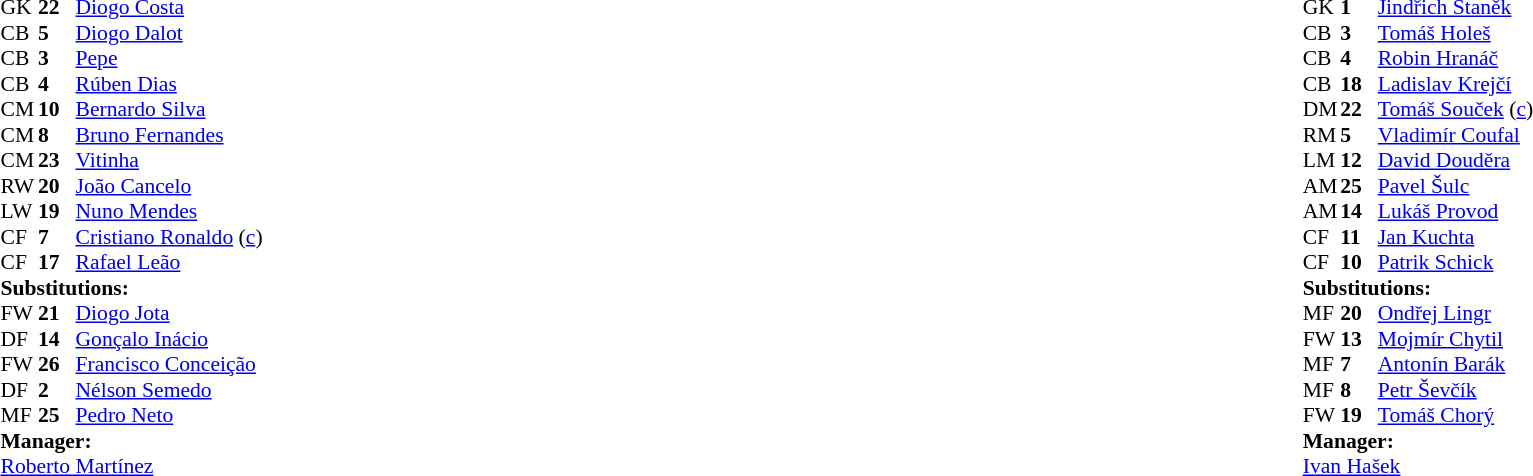<table width="100%">
<tr>
<td valign="top" width="40%"><br><table style="font-size:90%" cellspacing="0" cellpadding="0">
<tr>
<th width=25></th>
<th width=25></th>
</tr>
<tr>
<td>GK</td>
<td><strong>22</strong></td>
<td><a href='#'>Diogo Costa</a></td>
</tr>
<tr>
<td>CB</td>
<td><strong>5</strong></td>
<td><a href='#'>Diogo Dalot</a></td>
<td></td>
<td></td>
</tr>
<tr>
<td>CB</td>
<td><strong>3</strong></td>
<td><a href='#'>Pepe</a></td>
</tr>
<tr>
<td>CB</td>
<td><strong>4</strong></td>
<td><a href='#'>Rúben Dias</a></td>
</tr>
<tr>
<td>CM</td>
<td><strong>10</strong></td>
<td><a href='#'>Bernardo Silva</a></td>
</tr>
<tr>
<td>CM</td>
<td><strong>8</strong></td>
<td><a href='#'>Bruno Fernandes</a></td>
</tr>
<tr>
<td>CM</td>
<td><strong>23</strong></td>
<td><a href='#'>Vitinha</a></td>
<td></td>
<td></td>
</tr>
<tr>
<td>RW</td>
<td><strong>20</strong></td>
<td><a href='#'>João Cancelo</a></td>
<td></td>
<td></td>
</tr>
<tr>
<td>LW</td>
<td><strong>19</strong></td>
<td><a href='#'>Nuno Mendes</a></td>
<td></td>
<td></td>
</tr>
<tr>
<td>CF</td>
<td><strong>7</strong></td>
<td><a href='#'>Cristiano Ronaldo</a> (<a href='#'>c</a>)</td>
</tr>
<tr>
<td>CF</td>
<td><strong>17</strong></td>
<td><a href='#'>Rafael Leão</a></td>
<td></td>
<td></td>
</tr>
<tr>
<td colspan=3><strong>Substitutions:</strong></td>
</tr>
<tr>
<td>FW</td>
<td><strong>21</strong></td>
<td><a href='#'>Diogo Jota</a></td>
<td></td>
<td></td>
</tr>
<tr>
<td>DF</td>
<td><strong>14</strong></td>
<td><a href='#'>Gonçalo Inácio</a></td>
<td></td>
<td></td>
</tr>
<tr>
<td>FW</td>
<td><strong>26</strong></td>
<td><a href='#'>Francisco Conceição</a></td>
<td></td>
<td></td>
</tr>
<tr>
<td>DF</td>
<td><strong>2</strong></td>
<td><a href='#'>Nélson Semedo</a></td>
<td></td>
<td></td>
</tr>
<tr>
<td>MF</td>
<td><strong>25</strong></td>
<td><a href='#'>Pedro Neto</a></td>
<td></td>
<td></td>
</tr>
<tr>
<td colspan="3"><strong>Manager:</strong></td>
</tr>
<tr>
<td colspan="3"> <a href='#'>Roberto Martínez</a></td>
</tr>
</table>
</td>
<td valign="top"></td>
<td valign="top" width="50%"><br><table style="font-size:90%; margin:auto" cellspacing="0" cellpadding="0">
<tr>
<th width="25"></th>
<th width="25"></th>
</tr>
<tr>
<td>GK</td>
<td><strong>1</strong></td>
<td><a href='#'>Jindřich Staněk</a></td>
</tr>
<tr>
<td>CB</td>
<td><strong>3</strong></td>
<td><a href='#'>Tomáš Holeš</a></td>
<td></td>
<td></td>
</tr>
<tr>
<td>CB</td>
<td><strong>4</strong></td>
<td><a href='#'>Robin Hranáč</a></td>
</tr>
<tr>
<td>CB</td>
<td><strong>18</strong></td>
<td><a href='#'>Ladislav Krejčí</a></td>
</tr>
<tr>
<td>DM</td>
<td><strong>22</strong></td>
<td><a href='#'>Tomáš Souček</a> (<a href='#'>c</a>)</td>
</tr>
<tr>
<td>RM</td>
<td><strong>5</strong></td>
<td><a href='#'>Vladimír Coufal</a></td>
</tr>
<tr>
<td>LM</td>
<td><strong>12</strong></td>
<td><a href='#'>David Douděra</a></td>
</tr>
<tr>
<td>AM</td>
<td><strong>25</strong></td>
<td><a href='#'>Pavel Šulc</a></td>
<td></td>
<td></td>
</tr>
<tr>
<td>AM</td>
<td><strong>14</strong></td>
<td><a href='#'>Lukáš Provod</a></td>
<td></td>
<td></td>
</tr>
<tr>
<td>CF</td>
<td><strong>11</strong></td>
<td><a href='#'>Jan Kuchta</a></td>
<td></td>
<td></td>
</tr>
<tr>
<td>CF</td>
<td><strong>10</strong></td>
<td><a href='#'>Patrik Schick</a></td>
<td></td>
<td></td>
</tr>
<tr>
<td colspan=3><strong>Substitutions:</strong></td>
</tr>
<tr>
<td>MF</td>
<td><strong>20</strong></td>
<td><a href='#'>Ondřej Lingr</a></td>
<td></td>
<td></td>
</tr>
<tr>
<td>FW</td>
<td><strong>13</strong></td>
<td><a href='#'>Mojmír Chytil</a></td>
<td></td>
<td></td>
</tr>
<tr>
<td>MF</td>
<td><strong>7</strong></td>
<td><a href='#'>Antonín Barák</a></td>
<td></td>
<td></td>
</tr>
<tr>
<td>MF</td>
<td><strong>8</strong></td>
<td><a href='#'>Petr Ševčík</a></td>
<td></td>
<td></td>
</tr>
<tr>
<td>FW</td>
<td><strong>19</strong></td>
<td><a href='#'>Tomáš Chorý</a></td>
<td></td>
<td></td>
</tr>
<tr>
<td colspan="3"><strong>Manager:</strong></td>
</tr>
<tr>
<td colspan="3"><a href='#'>Ivan Hašek</a></td>
</tr>
</table>
</td>
</tr>
</table>
